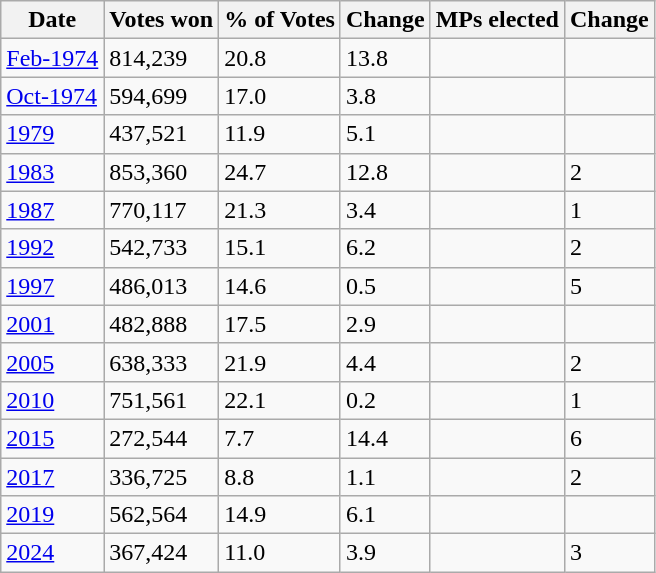<table class="sortable wikitable"style="text-align: left">
<tr>
<th>Date</th>
<th>Votes won</th>
<th>% of Votes</th>
<th>Change</th>
<th>MPs elected</th>
<th>Change</th>
</tr>
<tr>
<td><a href='#'>Feb-1974</a></td>
<td>814,239</td>
<td>20.8</td>
<td> 13.8</td>
<td></td>
<td></td>
</tr>
<tr>
<td><a href='#'>Oct-1974</a></td>
<td>594,699</td>
<td>17.0</td>
<td> 3.8</td>
<td></td>
<td></td>
</tr>
<tr>
<td><a href='#'>1979</a></td>
<td>437,521</td>
<td>11.9</td>
<td> 5.1</td>
<td></td>
<td></td>
</tr>
<tr>
<td><a href='#'>1983</a></td>
<td>853,360</td>
<td>24.7</td>
<td> 12.8</td>
<td></td>
<td> 2</td>
</tr>
<tr>
<td><a href='#'>1987</a></td>
<td>770,117</td>
<td>21.3</td>
<td> 3.4</td>
<td></td>
<td> 1</td>
</tr>
<tr>
<td><a href='#'>1992</a></td>
<td>542,733</td>
<td>15.1</td>
<td> 6.2</td>
<td></td>
<td> 2</td>
</tr>
<tr>
<td><a href='#'>1997</a></td>
<td>486,013</td>
<td>14.6</td>
<td> 0.5</td>
<td></td>
<td> 5</td>
</tr>
<tr>
<td><a href='#'>2001</a></td>
<td>482,888</td>
<td>17.5</td>
<td> 2.9</td>
<td></td>
<td></td>
</tr>
<tr>
<td><a href='#'>2005</a></td>
<td>638,333</td>
<td>21.9</td>
<td> 4.4</td>
<td></td>
<td> 2</td>
</tr>
<tr>
<td><a href='#'>2010</a></td>
<td>751,561</td>
<td>22.1</td>
<td> 0.2</td>
<td></td>
<td> 1</td>
</tr>
<tr>
<td><a href='#'>2015</a></td>
<td>272,544</td>
<td>7.7</td>
<td> 14.4</td>
<td></td>
<td> 6</td>
</tr>
<tr>
<td><a href='#'>2017</a></td>
<td>336,725</td>
<td>8.8</td>
<td> 1.1</td>
<td></td>
<td> 2</td>
</tr>
<tr>
<td><a href='#'>2019</a></td>
<td>562,564</td>
<td>14.9</td>
<td> 6.1</td>
<td></td>
<td></td>
</tr>
<tr>
<td><a href='#'>2024</a></td>
<td>367,424</td>
<td>11.0</td>
<td> 3.9</td>
<td></td>
<td> 3</td>
</tr>
</table>
